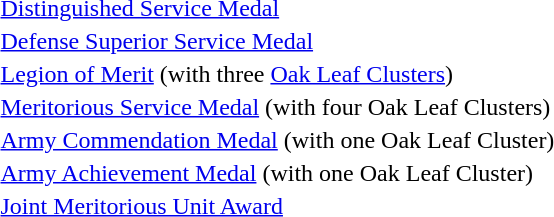<table>
<tr>
<td></td>
<td><a href='#'>Distinguished Service Medal</a></td>
</tr>
<tr>
<td></td>
<td><a href='#'>Defense Superior Service Medal</a></td>
</tr>
<tr>
<td></td>
<td><a href='#'>Legion of Merit</a> (with three <a href='#'>Oak Leaf Clusters</a>)</td>
</tr>
<tr>
<td></td>
<td><a href='#'>Meritorious Service Medal</a> (with four Oak Leaf Clusters)</td>
</tr>
<tr>
<td></td>
<td><a href='#'>Army Commendation Medal</a> (with one Oak Leaf Cluster)</td>
</tr>
<tr>
<td></td>
<td><a href='#'>Army Achievement Medal</a> (with one Oak Leaf Cluster)</td>
</tr>
<tr>
<td></td>
<td><a href='#'>Joint Meritorious Unit Award</a></td>
</tr>
</table>
